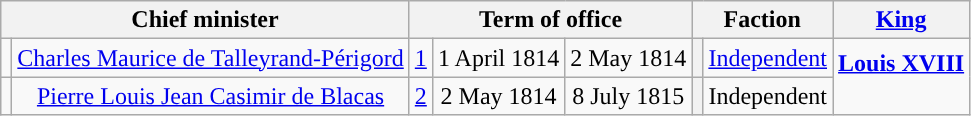<table class="wikitable" style="text-align:center">
<tr>
<th colspan=2>Chief minister</th>
<th colspan=3>Term of office</th>
<th colspan=2>Faction</th>
<th><a href='#'>King</a><br></th>
</tr>
<tr>
<td></td>
<td><a href='#'>Charles Maurice de Talleyrand-Périgord</a><br></td>
<td><a href='#'>1</a></td>
<td>1 April 1814</td>
<td>2 May 1814</td>
<th style="background:"></th>
<td><a href='#'>Independent</a></td>
<td rowspan=2><strong><a href='#'>Louis XVIII</a></strong><br><br></td>
</tr>
<tr>
<td></td>
<td><a href='#'>Pierre Louis Jean Casimir de Blacas</a><br></td>
<td><a href='#'>2</a></td>
<td>2 May 1814</td>
<td>8 July 1815</td>
<th style="background:"></th>
<td>Independent</td>
</tr>
</table>
